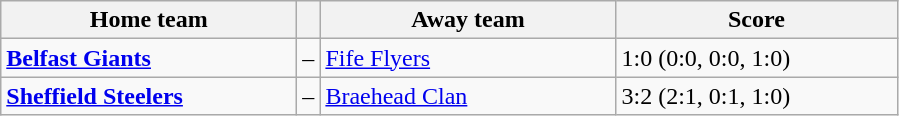<table class="wikitable">
<tr>
<th style="width:190px">Home team</th>
<th></th>
<th style="width:190px">Away team</th>
<th style="width:180px">Score</th>
</tr>
<tr>
<td><strong><a href='#'>Belfast Giants</a></strong></td>
<td>–</td>
<td><a href='#'>Fife Flyers</a></td>
<td>1:0 (0:0, 0:0, 1:0)</td>
</tr>
<tr>
<td><strong><a href='#'>Sheffield Steelers</a></strong></td>
<td>–</td>
<td><a href='#'>Braehead Clan</a></td>
<td>3:2 (2:1, 0:1, 1:0)</td>
</tr>
</table>
